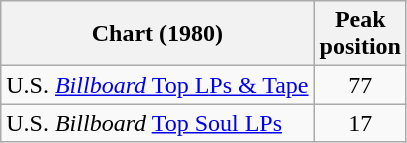<table class="wikitable sortable">
<tr>
<th align="center">Chart (1980)</th>
<th align="center">Peak<br>position</th>
</tr>
<tr>
<td align="left">U.S. <a href='#'><em>Billboard</em> Top LPs & Tape</a></td>
<td align="center">77</td>
</tr>
<tr>
<td align="left">U.S. <em>Billboard</em> <a href='#'>Top Soul LPs</a></td>
<td align="center">17</td>
</tr>
</table>
